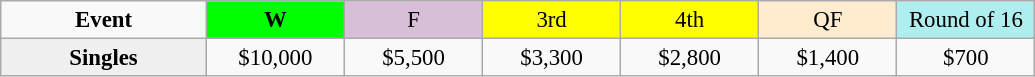<table class=wikitable style=font-size:95%;text-align:center>
<tr>
<td style="width:130px"><strong>Event</strong></td>
<td style="width:85px; background:lime"><strong>W</strong></td>
<td style="width:85px; background:thistle">F</td>
<td style="width:85px; background:#ffff00">3rd</td>
<td style="width:85px; background:#ffff00">4th</td>
<td style="width:85px; background:#ffebcd">QF</td>
<td style="width:85px; background:#afeeee">Round of 16</td>
</tr>
<tr>
<th style=background:#efefef>Singles </th>
<td>$10,000</td>
<td>$5,500</td>
<td>$3,300</td>
<td>$2,800</td>
<td>$1,400</td>
<td>$700</td>
</tr>
</table>
